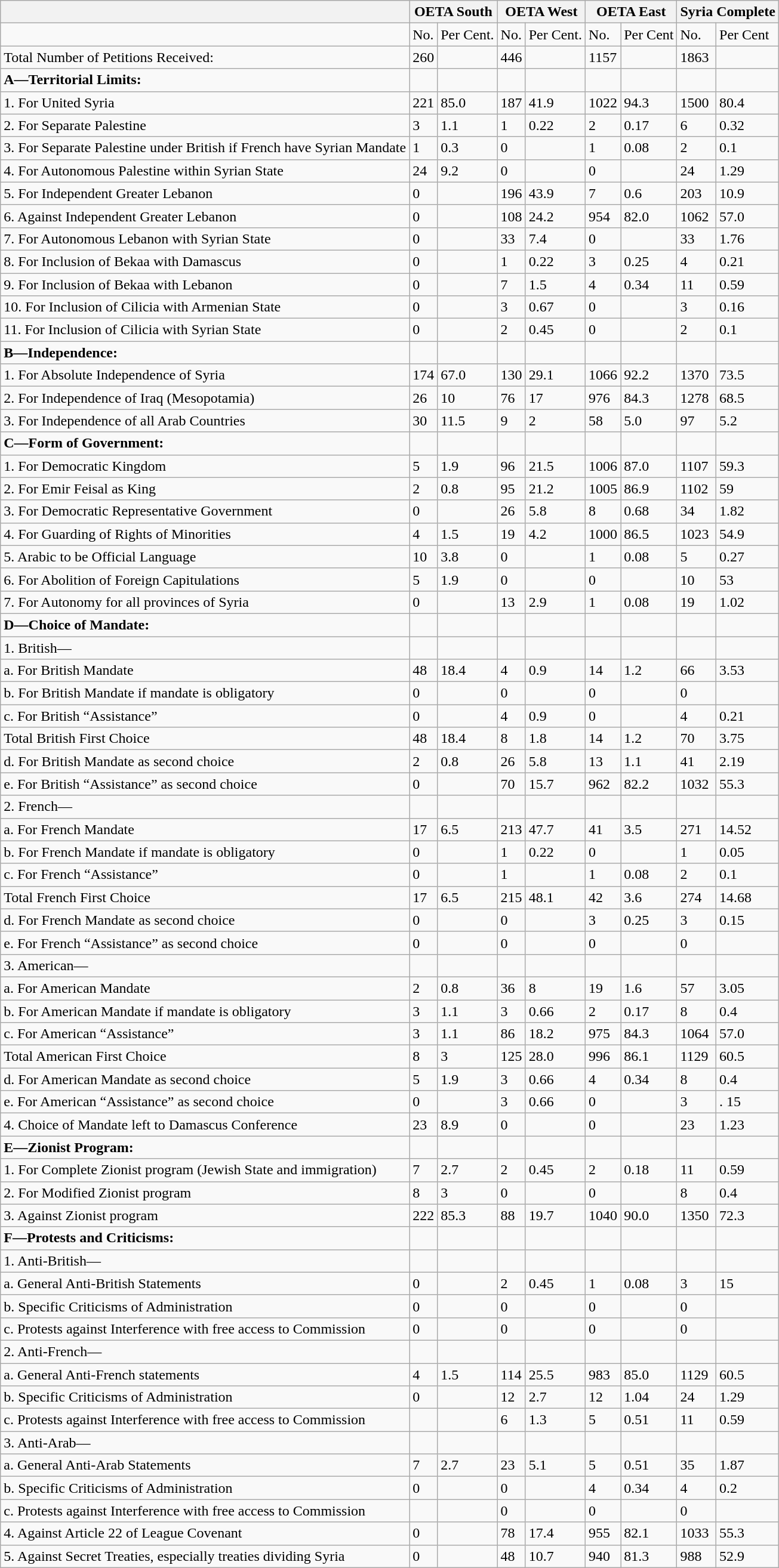<table class="wikitable">
<tr>
<th></th>
<th colspan=2>OETA South</th>
<th colspan=2>OETA West</th>
<th colspan=2>OETA East</th>
<th colspan=2>Syria Complete</th>
</tr>
<tr>
<td></td>
<td>No.</td>
<td>Per Cent.</td>
<td>No.</td>
<td>Per Cent.</td>
<td>No.</td>
<td>Per Cent</td>
<td>No.</td>
<td>Per Cent</td>
</tr>
<tr>
<td>Total Number of Petitions Received:</td>
<td>260</td>
<td></td>
<td>446</td>
<td></td>
<td>1157</td>
<td></td>
<td>1863</td>
<td></td>
</tr>
<tr>
<td><strong>A—Territorial Limits:</strong></td>
<td></td>
<td></td>
<td></td>
<td></td>
<td></td>
<td></td>
<td></td>
<td></td>
</tr>
<tr>
<td>1. For United Syria</td>
<td>221</td>
<td>85.0</td>
<td>187</td>
<td>41.9</td>
<td>1022</td>
<td>94.3</td>
<td>1500</td>
<td>80.4</td>
</tr>
<tr>
<td>2. For Separate Palestine</td>
<td>3</td>
<td>1.1</td>
<td>1</td>
<td>0.22</td>
<td>2</td>
<td>0.17</td>
<td>6</td>
<td>0.32</td>
</tr>
<tr>
<td>3. For Separate Palestine under British if French have Syrian Mandate</td>
<td>1</td>
<td>0.3</td>
<td>0</td>
<td></td>
<td>1</td>
<td>0.08</td>
<td>2</td>
<td>0.1</td>
</tr>
<tr>
<td>4. For Autonomous Palestine within Syrian State</td>
<td>24</td>
<td>9.2</td>
<td>0</td>
<td></td>
<td>0</td>
<td></td>
<td>24</td>
<td>1.29</td>
</tr>
<tr>
<td>5. For Independent Greater Lebanon</td>
<td>0</td>
<td></td>
<td>196</td>
<td>43.9</td>
<td>7</td>
<td>0.6</td>
<td>203</td>
<td>10.9</td>
</tr>
<tr>
<td>6. Against Independent Greater Lebanon</td>
<td>0</td>
<td></td>
<td>108</td>
<td>24.2</td>
<td>954</td>
<td>82.0</td>
<td>1062</td>
<td>57.0</td>
</tr>
<tr>
<td>7. For Autonomous Lebanon with Syrian State</td>
<td>0</td>
<td></td>
<td>33</td>
<td>7.4</td>
<td>0</td>
<td></td>
<td>33</td>
<td>1.76</td>
</tr>
<tr>
<td>8. For Inclusion of Bekaa with Damascus</td>
<td>0</td>
<td></td>
<td>1</td>
<td>0.22</td>
<td>3</td>
<td>0.25</td>
<td>4</td>
<td>0.21</td>
</tr>
<tr>
<td>9. For Inclusion of Bekaa with Lebanon</td>
<td>0</td>
<td></td>
<td>7</td>
<td>1.5</td>
<td>4</td>
<td>0.34</td>
<td>11</td>
<td>0.59</td>
</tr>
<tr>
<td>10. For Inclusion of Cilicia with Armenian State</td>
<td>0</td>
<td></td>
<td>3</td>
<td>0.67</td>
<td>0</td>
<td></td>
<td>3</td>
<td>0.16</td>
</tr>
<tr>
<td>11. For Inclusion of Cilicia with Syrian State</td>
<td>0</td>
<td></td>
<td>2</td>
<td>0.45</td>
<td>0</td>
<td></td>
<td>2</td>
<td>0.1</td>
</tr>
<tr>
<td><strong>B—Independence:</strong></td>
<td></td>
<td></td>
<td></td>
<td></td>
<td></td>
<td></td>
<td></td>
<td></td>
</tr>
<tr>
<td>1. For Absolute Independence of Syria</td>
<td>174</td>
<td>67.0</td>
<td>130</td>
<td>29.1</td>
<td>1066</td>
<td>92.2</td>
<td>1370</td>
<td>73.5</td>
</tr>
<tr>
<td>2. For Independence of Iraq (Mesopotamia)</td>
<td>26</td>
<td>10</td>
<td>76</td>
<td>17</td>
<td>976</td>
<td>84.3</td>
<td>1278</td>
<td>68.5</td>
</tr>
<tr>
<td>3. For Independence of all Arab Countries</td>
<td>30</td>
<td>11.5</td>
<td>9</td>
<td>2</td>
<td>58</td>
<td>5.0</td>
<td>97</td>
<td>5.2</td>
</tr>
<tr>
<td><strong>C—Form of Government:</strong></td>
<td></td>
<td></td>
<td></td>
<td></td>
<td></td>
<td></td>
<td></td>
<td></td>
</tr>
<tr>
<td>1. For Democratic Kingdom</td>
<td>5</td>
<td>1.9</td>
<td>96</td>
<td>21.5</td>
<td>1006</td>
<td>87.0</td>
<td>1107</td>
<td>59.3</td>
</tr>
<tr>
<td>2. For Emir Feisal as King</td>
<td>2</td>
<td>0.8</td>
<td>95</td>
<td>21.2</td>
<td>1005</td>
<td>86.9</td>
<td>1102</td>
<td>59</td>
</tr>
<tr>
<td>3. For Democratic Representative Government</td>
<td>0</td>
<td></td>
<td>26</td>
<td>5.8</td>
<td>8</td>
<td>0.68</td>
<td>34</td>
<td>1.82</td>
</tr>
<tr>
<td>4. For Guarding of Rights of Minorities</td>
<td>4</td>
<td>1.5</td>
<td>19</td>
<td>4.2</td>
<td>1000</td>
<td>86.5</td>
<td>1023</td>
<td>54.9</td>
</tr>
<tr>
<td>5. Arabic to be Official Language</td>
<td>10</td>
<td>3.8</td>
<td>0</td>
<td></td>
<td>1</td>
<td>0.08</td>
<td>5</td>
<td>0.27</td>
</tr>
<tr>
<td>6. For Abolition of Foreign Capitulations</td>
<td>5</td>
<td>1.9</td>
<td>0</td>
<td></td>
<td>0</td>
<td></td>
<td>10</td>
<td>53</td>
</tr>
<tr>
<td>7. For Autonomy for all provinces of Syria</td>
<td>0</td>
<td></td>
<td>13</td>
<td>2.9</td>
<td>1</td>
<td>0.08</td>
<td>19</td>
<td>1.02</td>
</tr>
<tr>
<td><strong>D—Choice of Mandate:</strong></td>
<td></td>
<td></td>
<td></td>
<td></td>
<td></td>
<td></td>
<td></td>
<td></td>
</tr>
<tr>
<td>1. British—</td>
<td></td>
<td></td>
<td></td>
<td></td>
<td></td>
<td></td>
<td></td>
<td></td>
</tr>
<tr>
<td>a. For British Mandate</td>
<td>48</td>
<td>18.4</td>
<td>4</td>
<td>0.9</td>
<td>14</td>
<td>1.2</td>
<td>66</td>
<td>3.53</td>
</tr>
<tr>
<td>b. For British Mandate if mandate is obligatory</td>
<td>0</td>
<td></td>
<td>0</td>
<td></td>
<td>0</td>
<td></td>
<td>0</td>
<td></td>
</tr>
<tr>
<td>c. For British “Assistance”</td>
<td>0</td>
<td></td>
<td>4</td>
<td>0.9</td>
<td>0</td>
<td></td>
<td>4</td>
<td>0.21</td>
</tr>
<tr>
<td>Total British First Choice</td>
<td>48</td>
<td>18.4</td>
<td>8</td>
<td>1.8</td>
<td>14</td>
<td>1.2</td>
<td>70</td>
<td>3.75</td>
</tr>
<tr>
<td>d. For British Mandate as second choice</td>
<td>2</td>
<td>0.8</td>
<td>26</td>
<td>5.8</td>
<td>13</td>
<td>1.1</td>
<td>41</td>
<td>2.19</td>
</tr>
<tr>
<td>e. For British “Assistance” as second choice</td>
<td>0</td>
<td></td>
<td>70</td>
<td>15.7</td>
<td>962</td>
<td>82.2</td>
<td>1032</td>
<td>55.3</td>
</tr>
<tr>
<td>2. French—</td>
<td></td>
<td></td>
<td></td>
<td></td>
<td></td>
<td></td>
<td></td>
<td></td>
</tr>
<tr>
<td>a. For French Mandate</td>
<td>17</td>
<td>6.5</td>
<td>213</td>
<td>47.7</td>
<td>41</td>
<td>3.5</td>
<td>271</td>
<td>14.52</td>
</tr>
<tr>
<td>b. For French Mandate if mandate is obligatory</td>
<td>0</td>
<td></td>
<td>1</td>
<td>0.22</td>
<td>0</td>
<td></td>
<td>1</td>
<td>0.05</td>
</tr>
<tr>
<td>c. For French “Assistance”</td>
<td>0</td>
<td></td>
<td>1</td>
<td></td>
<td>1</td>
<td>0.08</td>
<td>2</td>
<td>0.1</td>
</tr>
<tr>
<td>Total French First Choice</td>
<td>17</td>
<td>6.5</td>
<td>215</td>
<td>48.1</td>
<td>42</td>
<td>3.6</td>
<td>274</td>
<td>14.68</td>
</tr>
<tr>
<td>d. For French Mandate as second choice</td>
<td>0</td>
<td></td>
<td>0</td>
<td></td>
<td>3</td>
<td>0.25</td>
<td>3</td>
<td>0.15</td>
</tr>
<tr>
<td>e. For French “Assistance” as second choice</td>
<td>0</td>
<td></td>
<td>0</td>
<td></td>
<td>0</td>
<td></td>
<td>0</td>
<td></td>
</tr>
<tr>
<td>3. American—</td>
<td></td>
<td></td>
<td></td>
<td></td>
<td></td>
<td></td>
<td></td>
<td></td>
</tr>
<tr>
<td>a. For American Mandate</td>
<td>2</td>
<td>0.8</td>
<td>36</td>
<td>8</td>
<td>19</td>
<td>1.6</td>
<td>57</td>
<td>3.05</td>
</tr>
<tr>
<td>b. For American Mandate if mandate is obligatory</td>
<td>3</td>
<td>1.1</td>
<td>3</td>
<td>0.66</td>
<td>2</td>
<td>0.17</td>
<td>8</td>
<td>0.4</td>
</tr>
<tr>
<td>c. For American “Assistance”</td>
<td>3</td>
<td>1.1</td>
<td>86</td>
<td>18.2</td>
<td>975</td>
<td>84.3</td>
<td>1064</td>
<td>57.0</td>
</tr>
<tr>
<td>Total American First Choice</td>
<td>8</td>
<td>3</td>
<td>125</td>
<td>28.0</td>
<td>996</td>
<td>86.1</td>
<td>1129</td>
<td>60.5</td>
</tr>
<tr>
<td>d. For American Mandate as second choice</td>
<td>5</td>
<td>1.9</td>
<td>3</td>
<td>0.66</td>
<td>4</td>
<td>0.34</td>
<td>8</td>
<td>0.4</td>
</tr>
<tr>
<td>e. For American “Assistance” as second choice</td>
<td>0</td>
<td></td>
<td>3</td>
<td>0.66</td>
<td>0</td>
<td></td>
<td>3</td>
<td>. 15</td>
</tr>
<tr>
<td>4. Choice of Mandate left to Damascus Conference</td>
<td>23</td>
<td>8.9</td>
<td>0</td>
<td></td>
<td>0</td>
<td></td>
<td>23</td>
<td>1.23</td>
</tr>
<tr>
<td><strong>E—Zionist Program:</strong></td>
<td></td>
<td></td>
<td></td>
<td></td>
<td></td>
<td></td>
<td></td>
<td></td>
</tr>
<tr>
<td>1. For Complete Zionist program (Jewish State and immigration)</td>
<td>7</td>
<td>2.7</td>
<td>2</td>
<td>0.45</td>
<td>2</td>
<td>0.18</td>
<td>11</td>
<td>0.59</td>
</tr>
<tr>
<td>2. For Modified Zionist program</td>
<td>8</td>
<td>3</td>
<td>0</td>
<td></td>
<td>0</td>
<td></td>
<td>8</td>
<td>0.4</td>
</tr>
<tr>
<td>3. Against Zionist program</td>
<td>222</td>
<td>85.3</td>
<td>88</td>
<td>19.7</td>
<td>1040</td>
<td>90.0</td>
<td>1350</td>
<td>72.3</td>
</tr>
<tr>
<td><strong>F—Protests and Criticisms:</strong></td>
<td></td>
<td></td>
<td></td>
<td></td>
<td></td>
<td></td>
<td></td>
<td></td>
</tr>
<tr>
<td>1. Anti-British—</td>
<td></td>
<td></td>
<td></td>
<td></td>
<td></td>
<td></td>
<td></td>
<td></td>
</tr>
<tr>
<td>a. General Anti-British Statements</td>
<td>0</td>
<td></td>
<td>2</td>
<td>0.45</td>
<td>1</td>
<td>0.08</td>
<td>3</td>
<td>15</td>
</tr>
<tr>
<td>b. Specific Criticisms of Administration</td>
<td>0</td>
<td></td>
<td>0</td>
<td></td>
<td>0</td>
<td></td>
<td>0</td>
<td></td>
</tr>
<tr>
<td>c. Protests against Interference with free access to Commission</td>
<td>0</td>
<td></td>
<td>0</td>
<td></td>
<td>0</td>
<td></td>
<td>0</td>
<td></td>
</tr>
<tr>
<td>2. Anti-French—</td>
<td></td>
<td></td>
<td></td>
<td></td>
<td></td>
<td></td>
<td></td>
<td></td>
</tr>
<tr>
<td>a. General Anti-French statements</td>
<td>4</td>
<td>1.5</td>
<td>114</td>
<td>25.5</td>
<td>983</td>
<td>85.0</td>
<td>1129</td>
<td>60.5</td>
</tr>
<tr>
<td>b. Specific Criticisms of Administration</td>
<td>0</td>
<td></td>
<td>12</td>
<td>2.7</td>
<td>12</td>
<td>1.04</td>
<td>24</td>
<td>1.29</td>
</tr>
<tr>
<td>c. Protests against Interference with free access to Commission</td>
<td></td>
<td></td>
<td>6</td>
<td>1.3</td>
<td>5</td>
<td>0.51</td>
<td>11</td>
<td>0.59</td>
</tr>
<tr>
<td>3. Anti-Arab—</td>
<td></td>
<td></td>
<td></td>
<td></td>
<td></td>
<td></td>
<td></td>
<td></td>
</tr>
<tr>
<td>a. General Anti-Arab Statements</td>
<td>7</td>
<td>2.7</td>
<td>23</td>
<td>5.1</td>
<td>5</td>
<td>0.51</td>
<td>35</td>
<td>1.87</td>
</tr>
<tr>
<td>b. Specific Criticisms of Administration</td>
<td>0</td>
<td></td>
<td>0</td>
<td></td>
<td>4</td>
<td>0.34</td>
<td>4</td>
<td>0.2</td>
</tr>
<tr>
<td>c. Protests against Interference with free access to Commission</td>
<td></td>
<td></td>
<td>0</td>
<td></td>
<td>0</td>
<td></td>
<td>0</td>
<td></td>
</tr>
<tr>
<td>4. Against Article 22 of League Covenant</td>
<td>0</td>
<td></td>
<td>78</td>
<td>17.4</td>
<td>955</td>
<td>82.1</td>
<td>1033</td>
<td>55.3</td>
</tr>
<tr>
<td>5. Against Secret Treaties, especially treaties dividing Syria</td>
<td>0</td>
<td></td>
<td>48</td>
<td>10.7</td>
<td>940</td>
<td>81.3</td>
<td>988</td>
<td>52.9</td>
</tr>
</table>
